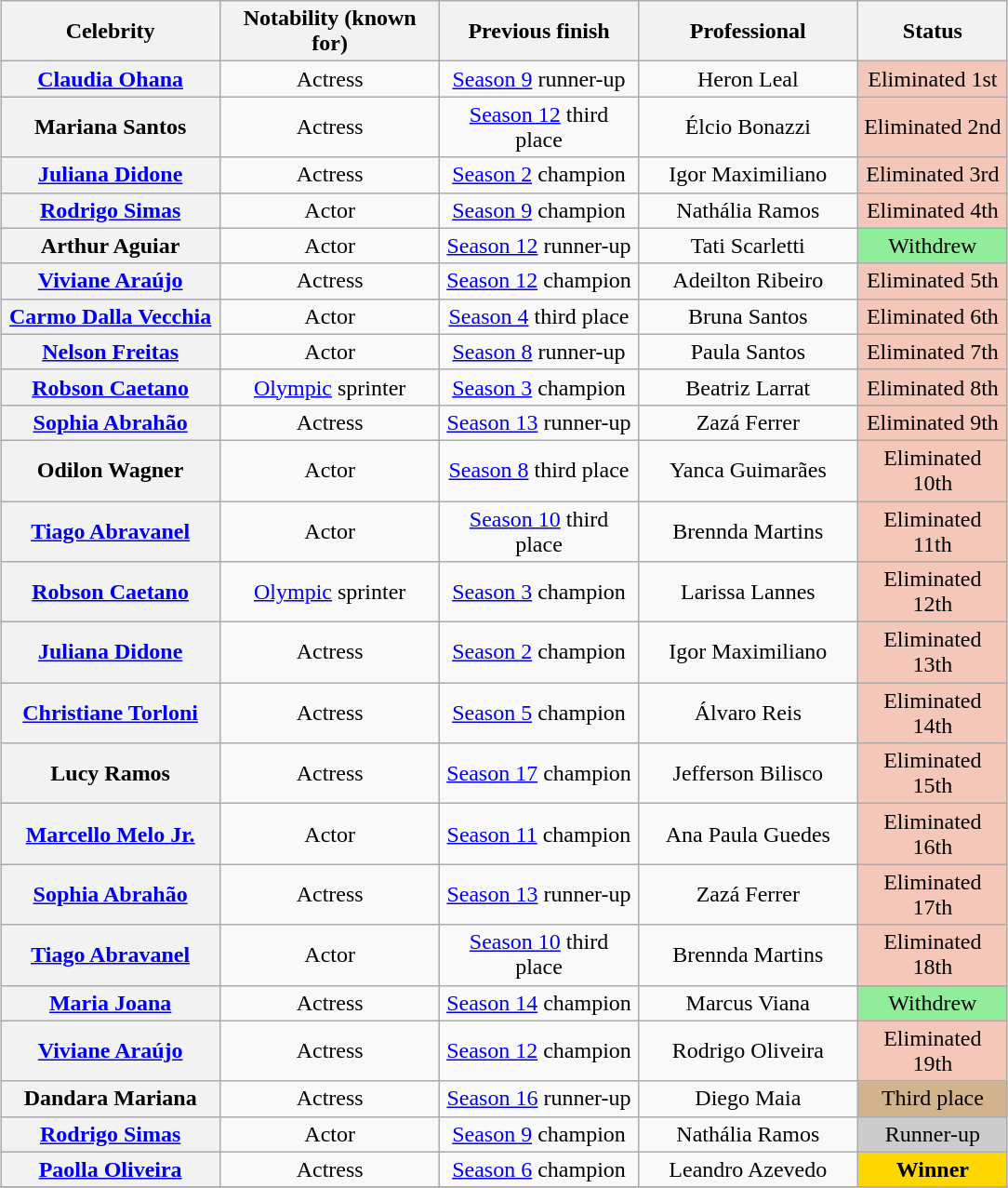<table class= "wikitable sortable" style="text-align: center; margin:auto; align: center">
<tr>
<th width=150>Celebrity</th>
<th width=150>Notability (known for)</th>
<th width=135>Previous finish</th>
<th width=150>Professional</th>
<th width=100>Status</th>
</tr>
<tr>
<th><a href='#'>Claudia Ohana</a></th>
<td>Actress</td>
<td><a href='#'>Season 9</a> runner-up</td>
<td>Heron Leal</td>
<td bgcolor=F4C7B8>Eliminated 1st<br></td>
</tr>
<tr>
<th>Mariana Santos</th>
<td>Actress</td>
<td><a href='#'>Season 12</a> third place</td>
<td>Élcio Bonazzi</td>
<td bgcolor=F4C7B8>Eliminated 2nd<br></td>
</tr>
<tr>
<th><a href='#'>Juliana Didone</a><br></th>
<td>Actress</td>
<td><a href='#'>Season 2</a> champion</td>
<td>Igor Maximiliano</td>
<td bgcolor=F4C7B8>Eliminated 3rd<br></td>
</tr>
<tr>
<th><a href='#'>Rodrigo Simas</a><br></th>
<td>Actor</td>
<td><a href='#'>Season 9</a> champion</td>
<td>Nathália Ramos</td>
<td bgcolor=F4C7B8>Eliminated 4th<br></td>
</tr>
<tr>
<th>Arthur Aguiar</th>
<td>Actor</td>
<td><a href='#'>Season 12</a> runner-up</td>
<td>Tati Scarletti</td>
<td bgcolor=90EE9B>Withdrew<br></td>
</tr>
<tr>
<th><a href='#'>Viviane Araújo</a><br></th>
<td>Actress</td>
<td><a href='#'>Season 12</a> champion</td>
<td>Adeilton Ribeiro</td>
<td bgcolor=F4C7B8>Eliminated 5th<br></td>
</tr>
<tr>
<th><a href='#'>Carmo Dalla Vecchia</a></th>
<td>Actor</td>
<td><a href='#'>Season 4</a> third place</td>
<td>Bruna Santos</td>
<td bgcolor=F4C7B8>Eliminated 6th<br></td>
</tr>
<tr>
<th><a href='#'>Nelson Freitas</a></th>
<td>Actor</td>
<td><a href='#'>Season 8</a> runner-up</td>
<td>Paula Santos</td>
<td bgcolor=F4C7B8>Eliminated 7th<br></td>
</tr>
<tr>
<th><a href='#'>Robson Caetano</a><br></th>
<td><a href='#'>Olympic</a> sprinter</td>
<td><a href='#'>Season 3</a> champion</td>
<td>Beatriz Larrat</td>
<td bgcolor=F4C7B8>Eliminated 8th<br></td>
</tr>
<tr>
<th><a href='#'>Sophia Abrahão</a><br></th>
<td>Actress</td>
<td><a href='#'>Season 13</a> runner-up</td>
<td>Zazá Ferrer</td>
<td bgcolor=F4C7B8>Eliminated 9th<br></td>
</tr>
<tr>
<th>Odilon Wagner</th>
<td>Actor</td>
<td><a href='#'>Season 8</a> third place</td>
<td>Yanca Guimarães<br></td>
<td bgcolor=F4C7B8>Eliminated 10th<br></td>
</tr>
<tr>
<th><a href='#'>Tiago Abravanel</a><br></th>
<td>Actor</td>
<td><a href='#'>Season 10</a> third place</td>
<td>Brennda Martins</td>
<td bgcolor=F4C7B8>Eliminated 11th<br></td>
</tr>
<tr>
<th><a href='#'>Robson Caetano</a></th>
<td><a href='#'>Olympic</a> sprinter</td>
<td><a href='#'>Season 3</a> champion</td>
<td>Larissa Lannes<br></td>
<td bgcolor=F4C7B8>Eliminated 12th<br></td>
</tr>
<tr>
<th><a href='#'>Juliana Didone</a></th>
<td>Actress</td>
<td><a href='#'>Season 2</a> champion</td>
<td>Igor Maximiliano</td>
<td bgcolor=F4C7B8>Eliminated 13th<br></td>
</tr>
<tr>
<th><a href='#'>Christiane Torloni</a></th>
<td>Actress</td>
<td><a href='#'>Season 5</a> champion</td>
<td>Álvaro Reis</td>
<td bgcolor=F4C7B8>Eliminated 14th<br></td>
</tr>
<tr>
<th>Lucy Ramos</th>
<td>Actress</td>
<td><a href='#'>Season 17</a> champion</td>
<td>Jefferson Bilisco<br></td>
<td bgcolor=F4C7B8>Eliminated 15th<br></td>
</tr>
<tr>
<th><a href='#'>Marcello Melo Jr.</a></th>
<td>Actor</td>
<td><a href='#'>Season 11</a> champion</td>
<td>Ana Paula Guedes<br></td>
<td bgcolor=F4C7B8>Eliminated 16th<br></td>
</tr>
<tr>
<th><a href='#'>Sophia Abrahão</a></th>
<td>Actress</td>
<td><a href='#'>Season 13</a> runner-up</td>
<td>Zazá Ferrer<br></td>
<td bgcolor=F4C7B8>Eliminated 17th<br></td>
</tr>
<tr>
<th><a href='#'>Tiago Abravanel</a></th>
<td>Actor</td>
<td><a href='#'>Season 10</a> third place</td>
<td>Brennda Martins</td>
<td bgcolor=F4C7B8>Eliminated 18th<br></td>
</tr>
<tr>
<th><a href='#'>Maria Joana</a></th>
<td>Actress</td>
<td><a href='#'>Season 14</a> champion</td>
<td>Marcus Viana</td>
<td bgcolor=90EE9B>Withdrew<br></td>
</tr>
<tr>
<th><a href='#'>Viviane Araújo</a></th>
<td>Actress</td>
<td><a href='#'>Season 12</a> champion</td>
<td>Rodrigo Oliveira<br></td>
<td bgcolor=F4C7B8>Eliminated 19th<br></td>
</tr>
<tr>
<th>Dandara Mariana</th>
<td>Actress</td>
<td><a href='#'>Season 16</a> runner-up</td>
<td>Diego Maia</td>
<td bgcolor=D2B48C>Third place<br></td>
</tr>
<tr>
<th><a href='#'>Rodrigo Simas</a></th>
<td>Actor</td>
<td><a href='#'>Season 9</a> champion</td>
<td>Nathália Ramos</td>
<td bgcolor=CCCCCC>Runner-up<br></td>
</tr>
<tr>
<th><a href='#'>Paolla Oliveira</a></th>
<td>Actress</td>
<td><a href='#'>Season 6</a> champion</td>
<td>Leandro Azevedo</td>
<td bgcolor=FFD700><strong>Winner</strong><br></td>
</tr>
<tr>
</tr>
</table>
